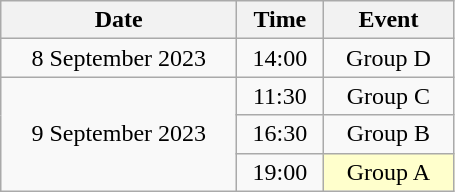<table class = "wikitable" style="text-align:center;">
<tr>
<th width=150>Date</th>
<th width=50>Time</th>
<th width=80>Event</th>
</tr>
<tr>
<td>8 September 2023</td>
<td>14:00</td>
<td>Group D</td>
</tr>
<tr>
<td rowspan=3>9 September 2023</td>
<td>11:30</td>
<td>Group C</td>
</tr>
<tr>
<td>16:30</td>
<td>Group B</td>
</tr>
<tr>
<td>19:00</td>
<td bgcolor=ffffcc>Group A</td>
</tr>
</table>
